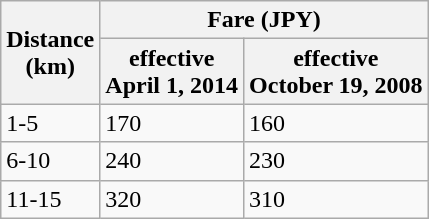<table border=1 class="wikitable">
<tr>
<th rowspan=2>Distance<br>(km)</th>
<th colspan=2>Fare (JPY)</th>
</tr>
<tr>
<th>effective<br>April 1, 2014</th>
<th>effective<br>October 19, 2008</th>
</tr>
<tr>
<td>1-5</td>
<td>170</td>
<td>160</td>
</tr>
<tr>
<td>6-10</td>
<td>240</td>
<td>230</td>
</tr>
<tr>
<td>11-15</td>
<td>320</td>
<td>310</td>
</tr>
</table>
